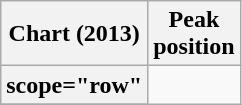<table class="wikitable sortable plainrowheaders" style="text-align:center;">
<tr>
<th scope="col">Chart (2013)</th>
<th scope="col">Peak<br>position</th>
</tr>
<tr>
<th>scope="row"</th>
</tr>
<tr>
</tr>
</table>
